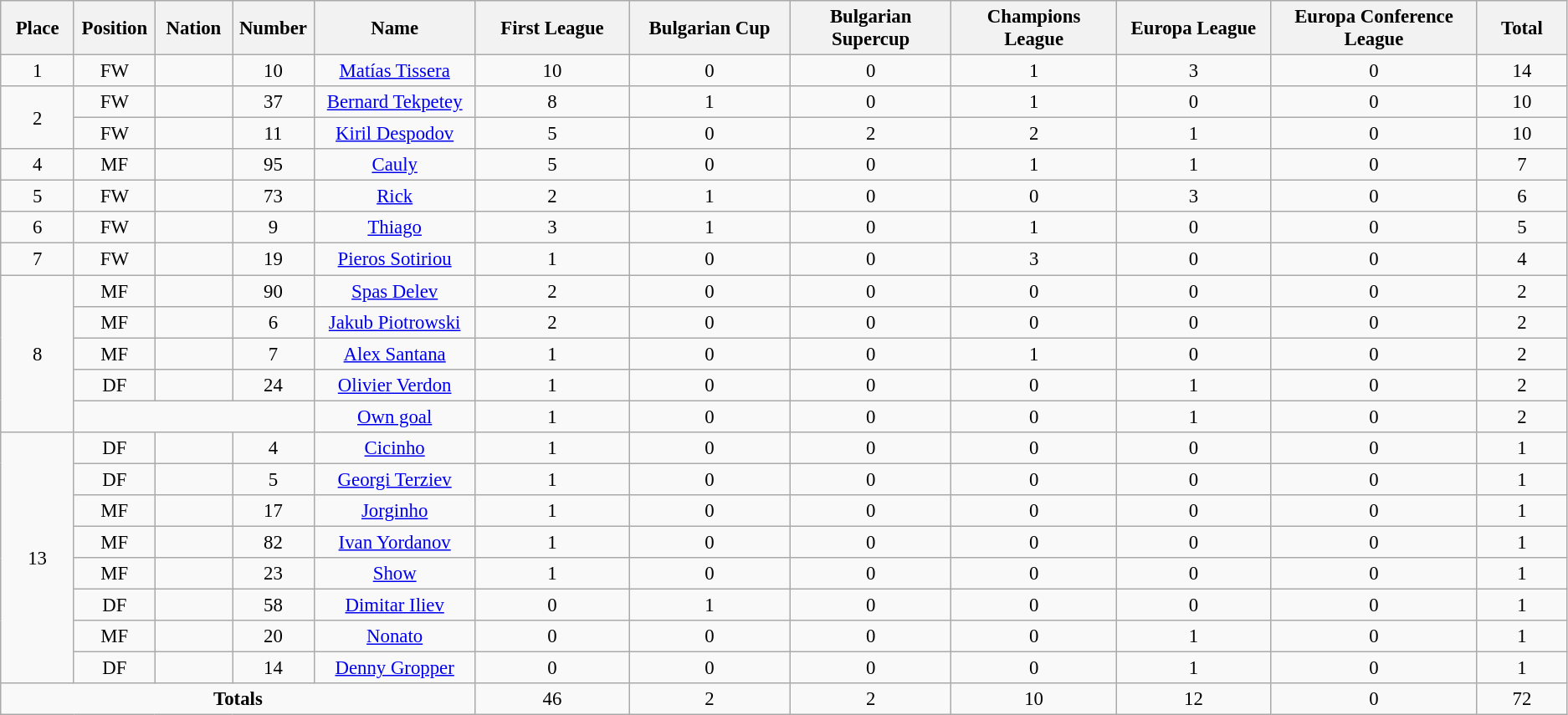<table class="wikitable" style="font-size: 95%; text-align: center;">
<tr>
<th width=60>Place</th>
<th width=60>Position</th>
<th width=60>Nation</th>
<th width=60>Number</th>
<th width=150>Name</th>
<th width=150>First League</th>
<th width=150>Bulgarian Cup</th>
<th width=150>Bulgarian Supercup</th>
<th width=150>Champions League</th>
<th width=150>Europa League</th>
<th width=200>Europa Conference League</th>
<th width=80>Total</th>
</tr>
<tr>
<td>1</td>
<td>FW</td>
<td></td>
<td>10</td>
<td><a href='#'>Matías Tissera</a></td>
<td>10</td>
<td>0</td>
<td>0</td>
<td>1</td>
<td>3</td>
<td>0</td>
<td>14</td>
</tr>
<tr>
<td rowspan="2">2</td>
<td>FW</td>
<td></td>
<td>37</td>
<td><a href='#'>Bernard Tekpetey</a></td>
<td>8</td>
<td>1</td>
<td>0</td>
<td>1</td>
<td>0</td>
<td>0</td>
<td>10</td>
</tr>
<tr>
<td>FW</td>
<td></td>
<td>11</td>
<td><a href='#'>Kiril Despodov</a></td>
<td>5</td>
<td>0</td>
<td>2</td>
<td>2</td>
<td>1</td>
<td>0</td>
<td>10</td>
</tr>
<tr>
<td>4</td>
<td>MF</td>
<td></td>
<td>95</td>
<td><a href='#'>Cauly</a></td>
<td>5</td>
<td>0</td>
<td>0</td>
<td>1</td>
<td>1</td>
<td>0</td>
<td>7</td>
</tr>
<tr>
<td>5</td>
<td>FW</td>
<td></td>
<td>73</td>
<td><a href='#'>Rick</a></td>
<td>2</td>
<td>1</td>
<td>0</td>
<td>0</td>
<td>3</td>
<td>0</td>
<td>6</td>
</tr>
<tr>
<td>6</td>
<td>FW</td>
<td></td>
<td>9</td>
<td><a href='#'>Thiago</a></td>
<td>3</td>
<td>1</td>
<td>0</td>
<td>1</td>
<td>0</td>
<td>0</td>
<td>5</td>
</tr>
<tr>
<td>7</td>
<td>FW</td>
<td></td>
<td>19</td>
<td><a href='#'>Pieros Sotiriou</a></td>
<td>1</td>
<td>0</td>
<td>0</td>
<td>3</td>
<td>0</td>
<td>0</td>
<td>4</td>
</tr>
<tr>
<td rowspan="5">8</td>
<td>MF</td>
<td></td>
<td>90</td>
<td><a href='#'>Spas Delev</a></td>
<td>2</td>
<td>0</td>
<td>0</td>
<td>0</td>
<td>0</td>
<td>0</td>
<td>2</td>
</tr>
<tr>
<td>MF</td>
<td></td>
<td>6</td>
<td><a href='#'>Jakub Piotrowski</a></td>
<td>2</td>
<td>0</td>
<td>0</td>
<td>0</td>
<td>0</td>
<td>0</td>
<td>2</td>
</tr>
<tr>
<td>MF</td>
<td></td>
<td>7</td>
<td><a href='#'>Alex Santana</a></td>
<td>1</td>
<td>0</td>
<td>0</td>
<td>1</td>
<td>0</td>
<td>0</td>
<td>2</td>
</tr>
<tr>
<td>DF</td>
<td></td>
<td>24</td>
<td><a href='#'>Olivier Verdon</a></td>
<td>1</td>
<td>0</td>
<td>0</td>
<td>0</td>
<td>1</td>
<td>0</td>
<td>2</td>
</tr>
<tr>
<td colspan="3"></td>
<td><a href='#'>Own goal</a></td>
<td>1</td>
<td>0</td>
<td>0</td>
<td>0</td>
<td>1</td>
<td>0</td>
<td>2</td>
</tr>
<tr>
<td rowspan="8">13</td>
<td>DF</td>
<td></td>
<td>4</td>
<td><a href='#'>Cicinho</a></td>
<td>1</td>
<td>0</td>
<td>0</td>
<td>0</td>
<td>0</td>
<td>0</td>
<td>1</td>
</tr>
<tr>
<td>DF</td>
<td></td>
<td>5</td>
<td><a href='#'>Georgi Terziev</a></td>
<td>1</td>
<td>0</td>
<td>0</td>
<td>0</td>
<td>0</td>
<td>0</td>
<td>1</td>
</tr>
<tr>
<td>MF</td>
<td></td>
<td>17</td>
<td><a href='#'>Jorginho</a></td>
<td>1</td>
<td>0</td>
<td>0</td>
<td>0</td>
<td>0</td>
<td>0</td>
<td>1</td>
</tr>
<tr>
<td>MF</td>
<td></td>
<td>82</td>
<td><a href='#'>Ivan Yordanov</a></td>
<td>1</td>
<td>0</td>
<td>0</td>
<td>0</td>
<td>0</td>
<td>0</td>
<td>1</td>
</tr>
<tr>
<td>MF</td>
<td></td>
<td>23</td>
<td><a href='#'>Show</a></td>
<td>1</td>
<td>0</td>
<td>0</td>
<td>0</td>
<td>0</td>
<td>0</td>
<td>1</td>
</tr>
<tr>
<td>DF</td>
<td></td>
<td>58</td>
<td><a href='#'>Dimitar Iliev</a></td>
<td>0</td>
<td>1</td>
<td>0</td>
<td>0</td>
<td>0</td>
<td>0</td>
<td>1</td>
</tr>
<tr>
<td>MF</td>
<td></td>
<td>20</td>
<td><a href='#'>Nonato</a></td>
<td>0</td>
<td>0</td>
<td>0</td>
<td>0</td>
<td>1</td>
<td>0</td>
<td>1</td>
</tr>
<tr>
<td>DF</td>
<td></td>
<td>14</td>
<td><a href='#'>Denny Gropper</a></td>
<td>0</td>
<td>0</td>
<td>0</td>
<td>0</td>
<td>1</td>
<td>0</td>
<td>1</td>
</tr>
<tr>
<td colspan="5"><strong>Totals</strong></td>
<td>46</td>
<td>2</td>
<td>2</td>
<td>10</td>
<td>12</td>
<td>0</td>
<td>72</td>
</tr>
</table>
